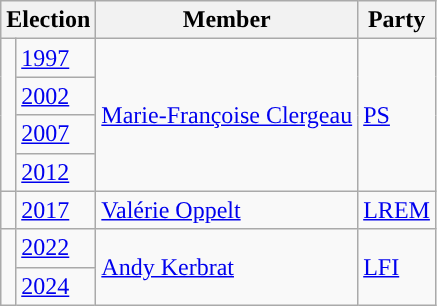<table class="wikitable">
<tr>
<th colspan="2">Election</th>
<th>Member</th>
<th>Party</th>
</tr>
<tr>
<td rowspan="4" style="color:inherit;background:"></td>
<td><a href='#'>1997</a></td>
<td rowspan="4"><a href='#'>Marie-Françoise Clergeau</a></td>
<td rowspan="4"><a href='#'>PS</a></td>
</tr>
<tr>
<td><a href='#'>2002</a></td>
</tr>
<tr>
<td><a href='#'>2007</a></td>
</tr>
<tr>
<td><a href='#'>2012</a></td>
</tr>
<tr>
<td style="color:inherit;background:"></td>
<td><a href='#'>2017</a></td>
<td><a href='#'>Valérie Oppelt</a></td>
<td><a href='#'>LREM</a></td>
</tr>
<tr>
<td rowspan="2" style="color:inherit;background:"></td>
<td><a href='#'>2022</a></td>
<td rowspan="2"><a href='#'>Andy Kerbrat</a></td>
<td rowspan="2"><a href='#'>LFI</a></td>
</tr>
<tr>
<td><a href='#'>2024</a></td>
</tr>
</table>
